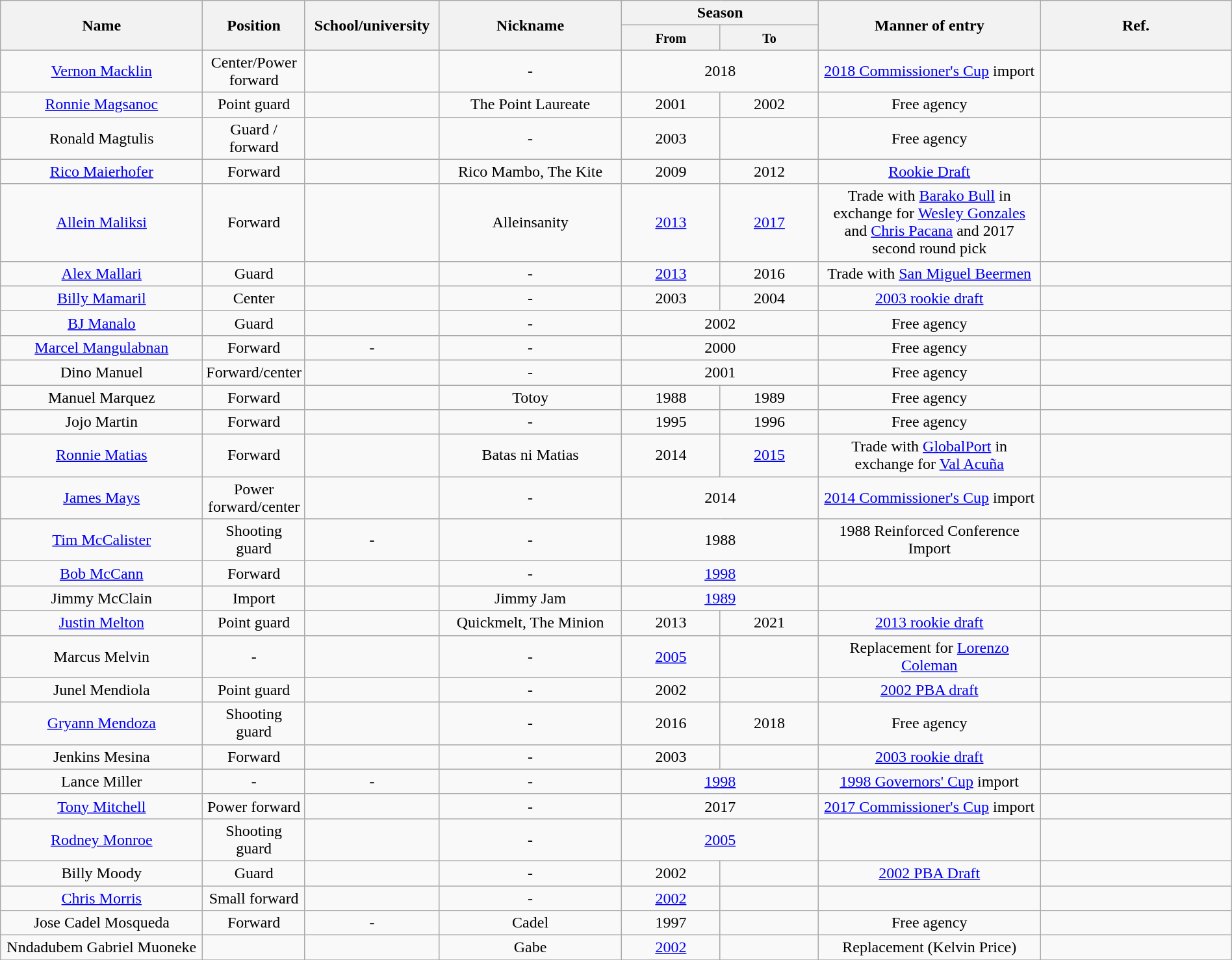<table class="wikitable sortable" style="text-align:center" width="100%">
<tr>
<th style="width:200px;" rowspan="2">Name</th>
<th style="width:80px;" rowspan="2">Position</th>
<th style="width:130px;" rowspan="2">School/university</th>
<th style="width:180px;" rowspan="2">Nickname</th>
<th style="width:130px; text-align:center;" colspan="2">Season</th>
<th style="width:220px; text-align:center;" rowspan="2">Manner of entry</th>
<th rowspan="2" class=unsortable>Ref.</th>
</tr>
<tr>
<th style="width:8%; text-align:center;"><small>From</small></th>
<th style="width:8%; text-align:center;"><small>To</small></th>
</tr>
<tr>
<td><a href='#'>Vernon Macklin</a></td>
<td>Center/Power forward</td>
<td></td>
<td>-</td>
<td colspan="2">2018</td>
<td><a href='#'>2018 Commissioner's Cup</a> import</td>
<td></td>
</tr>
<tr>
<td><a href='#'>Ronnie Magsanoc</a></td>
<td>Point guard</td>
<td></td>
<td>The Point Laureate</td>
<td>2001</td>
<td>2002</td>
<td>Free agency</td>
<td></td>
</tr>
<tr>
<td>Ronald Magtulis</td>
<td>Guard / forward</td>
<td></td>
<td>-</td>
<td>2003</td>
<td></td>
<td>Free agency</td>
<td></td>
</tr>
<tr>
<td><a href='#'>Rico Maierhofer</a></td>
<td>Forward</td>
<td></td>
<td>Rico Mambo, The Kite</td>
<td>2009</td>
<td>2012</td>
<td><a href='#'>Rookie Draft</a></td>
<td></td>
</tr>
<tr>
<td><a href='#'>Allein Maliksi</a></td>
<td>Forward</td>
<td></td>
<td>Alleinsanity</td>
<td><a href='#'>2013</a></td>
<td><a href='#'>2017</a></td>
<td>Trade with <a href='#'>Barako Bull</a> in exchange for <a href='#'>Wesley Gonzales</a> and <a href='#'>Chris Pacana</a> and 2017 second round pick</td>
<td></td>
</tr>
<tr>
<td><a href='#'>Alex Mallari</a></td>
<td>Guard</td>
<td></td>
<td>-</td>
<td><a href='#'>2013</a></td>
<td>2016</td>
<td>Trade with <a href='#'>San Miguel Beermen</a></td>
<td></td>
</tr>
<tr>
<td><a href='#'>Billy Mamaril</a></td>
<td>Center</td>
<td></td>
<td>-</td>
<td>2003</td>
<td>2004</td>
<td><a href='#'>2003 rookie draft</a></td>
<td></td>
</tr>
<tr>
<td><a href='#'>BJ Manalo</a></td>
<td>Guard</td>
<td></td>
<td>-</td>
<td colspan="2">2002</td>
<td>Free agency</td>
<td></td>
</tr>
<tr>
<td><a href='#'>Marcel Mangulabnan</a></td>
<td>Forward</td>
<td>-</td>
<td>-</td>
<td colspan="2">2000</td>
<td>Free agency</td>
<td></td>
</tr>
<tr>
<td>Dino Manuel</td>
<td>Forward/center</td>
<td></td>
<td>-</td>
<td colspan="2">2001</td>
<td>Free agency</td>
<td></td>
</tr>
<tr>
<td>Manuel Marquez</td>
<td>Forward</td>
<td></td>
<td>Totoy</td>
<td>1988</td>
<td>1989</td>
<td>Free agency</td>
<td></td>
</tr>
<tr>
<td>Jojo Martin</td>
<td>Forward</td>
<td></td>
<td>-</td>
<td>1995</td>
<td>1996</td>
<td>Free agency</td>
<td></td>
</tr>
<tr>
<td><a href='#'>Ronnie Matias</a></td>
<td>Forward</td>
<td></td>
<td>Batas ni Matias</td>
<td>2014</td>
<td><a href='#'>2015</a></td>
<td>Trade with <a href='#'>GlobalPort</a> in exchange for <a href='#'>Val Acuña</a></td>
<td></td>
</tr>
<tr>
<td><a href='#'>James Mays</a></td>
<td>Power forward/center</td>
<td></td>
<td>-</td>
<td colspan="2">2014</td>
<td><a href='#'>2014 Commissioner's Cup</a> import</td>
<td></td>
</tr>
<tr>
<td><a href='#'>Tim McCalister</a></td>
<td>Shooting guard</td>
<td>-</td>
<td>-</td>
<td colspan="2">1988</td>
<td>1988 Reinforced Conference Import</td>
<td></td>
</tr>
<tr>
<td><a href='#'>Bob McCann</a></td>
<td>Forward</td>
<td></td>
<td>-</td>
<td colspan="2"><a href='#'>1998</a></td>
<td></td>
<td></td>
</tr>
<tr>
<td>Jimmy McClain</td>
<td>Import</td>
<td></td>
<td>Jimmy Jam</td>
<td colspan="2"><a href='#'>1989</a></td>
<td></td>
<td></td>
</tr>
<tr>
<td><a href='#'>Justin Melton</a></td>
<td>Point guard</td>
<td></td>
<td>Quickmelt, The Minion</td>
<td>2013</td>
<td>2021</td>
<td><a href='#'>2013 rookie draft</a></td>
<td></td>
</tr>
<tr>
<td>Marcus Melvin</td>
<td>-</td>
<td></td>
<td>-</td>
<td><a href='#'>2005</a></td>
<td></td>
<td>Replacement for <a href='#'>Lorenzo Coleman</a></td>
<td></td>
</tr>
<tr>
<td>Junel Mendiola</td>
<td>Point guard</td>
<td></td>
<td>-</td>
<td>2002</td>
<td></td>
<td><a href='#'>2002 PBA draft</a></td>
<td></td>
</tr>
<tr>
<td><a href='#'>Gryann Mendoza</a></td>
<td>Shooting guard</td>
<td></td>
<td>-</td>
<td>2016</td>
<td>2018</td>
<td>Free agency</td>
<td></td>
</tr>
<tr>
<td>Jenkins Mesina</td>
<td>Forward</td>
<td></td>
<td>-</td>
<td>2003</td>
<td></td>
<td><a href='#'>2003 rookie draft</a></td>
<td></td>
</tr>
<tr>
<td>Lance Miller</td>
<td>-</td>
<td>-</td>
<td>-</td>
<td colspan="2"><a href='#'>1998</a></td>
<td><a href='#'>1998 Governors' Cup</a> import</td>
<td></td>
</tr>
<tr>
<td><a href='#'>Tony Mitchell</a></td>
<td>Power forward</td>
<td></td>
<td>-</td>
<td colspan="2">2017</td>
<td><a href='#'>2017 Commissioner's Cup</a> import</td>
<td></td>
</tr>
<tr>
<td><a href='#'>Rodney Monroe</a></td>
<td>Shooting guard</td>
<td></td>
<td>-</td>
<td colspan="2"><a href='#'>2005</a></td>
<td></td>
<td></td>
</tr>
<tr>
<td>Billy Moody</td>
<td>Guard</td>
<td></td>
<td>-</td>
<td>2002</td>
<td></td>
<td><a href='#'>2002 PBA Draft</a></td>
<td></td>
</tr>
<tr>
<td><a href='#'>Chris Morris</a></td>
<td>Small forward</td>
<td></td>
<td>-</td>
<td><a href='#'>2002</a></td>
<td></td>
<td></td>
<td></td>
</tr>
<tr>
<td>Jose Cadel Mosqueda</td>
<td>Forward</td>
<td>-</td>
<td>Cadel</td>
<td>1997</td>
<td></td>
<td>Free agency</td>
<td></td>
</tr>
<tr>
<td>Nndadubem Gabriel Muoneke</td>
<td></td>
<td></td>
<td>Gabe</td>
<td><a href='#'>2002</a></td>
<td></td>
<td>Replacement (Kelvin Price)</td>
<td></td>
</tr>
<tr>
</tr>
</table>
